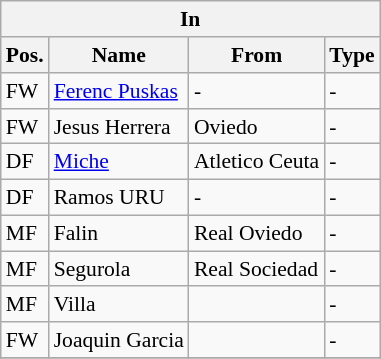<table class="wikitable" style="font-size:90%;float:left; margin-right:1em;">
<tr>
<th colspan="4">In</th>
</tr>
<tr>
<th>Pos.</th>
<th>Name</th>
<th>From</th>
<th>Type</th>
</tr>
<tr>
<td>FW</td>
<td><a href='#'>Ferenc Puskas</a></td>
<td>-</td>
<td>-</td>
</tr>
<tr>
<td>FW</td>
<td>Jesus Herrera</td>
<td>Oviedo</td>
<td>-</td>
</tr>
<tr>
<td>DF</td>
<td><a href='#'>Miche</a></td>
<td>Atletico Ceuta</td>
<td>-</td>
</tr>
<tr>
<td>DF</td>
<td>Ramos	URU</td>
<td>-</td>
<td>-</td>
</tr>
<tr>
<td>MF</td>
<td>Falin</td>
<td>Real Oviedo</td>
<td>-</td>
</tr>
<tr>
<td>MF</td>
<td>Segurola</td>
<td>Real Sociedad</td>
<td>-</td>
</tr>
<tr>
<td>MF</td>
<td>Villa</td>
<td></td>
<td>-</td>
</tr>
<tr>
<td>FW</td>
<td>Joaquin Garcia</td>
<td></td>
<td>-</td>
</tr>
<tr>
</tr>
</table>
